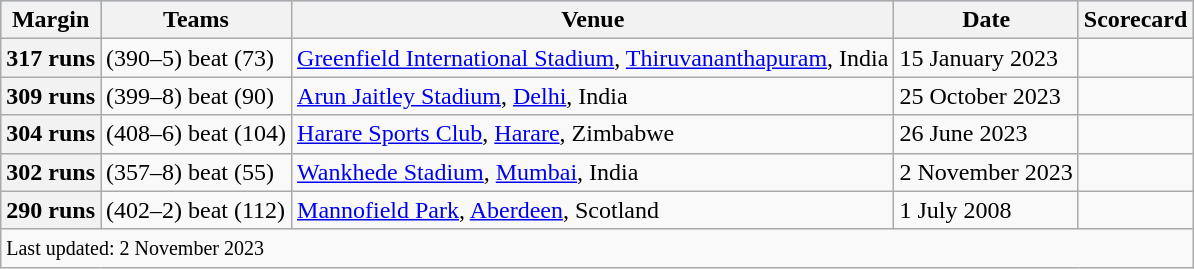<table class="wikitable plainrowheaders sortable">
<tr style="background:#9cf;">
<th>Margin</th>
<th>Teams</th>
<th>Venue</th>
<th>Date</th>
<th>Scorecard</th>
</tr>
<tr>
<th>317 runs</th>
<td> (390–5) beat  (73)</td>
<td><a href='#'>Greenfield International Stadium</a>, <a href='#'>Thiruvananthapuram</a>, India</td>
<td>15 January 2023</td>
<td></td>
</tr>
<tr>
<th>309 runs</th>
<td> (399–8) beat  (90)</td>
<td><a href='#'>Arun Jaitley Stadium</a>, <a href='#'>Delhi</a>, India</td>
<td>25 October 2023</td>
<td></td>
</tr>
<tr>
<th>304 runs</th>
<td> (408–6) beat  (104)</td>
<td><a href='#'>Harare Sports Club</a>, <a href='#'>Harare</a>, Zimbabwe</td>
<td>26 June 2023</td>
<td></td>
</tr>
<tr>
<th>302 runs</th>
<td> (357–8) beat  (55)</td>
<td><a href='#'>Wankhede Stadium</a>, <a href='#'>Mumbai</a>, India</td>
<td>2 November 2023</td>
<td></td>
</tr>
<tr>
<th>290 runs</th>
<td> (402–2) beat  (112)</td>
<td><a href='#'>Mannofield Park</a>, <a href='#'>Aberdeen</a>, Scotland</td>
<td>1 July 2008</td>
<td></td>
</tr>
<tr class="sortbottom">
<td colspan=5><small>Last updated: 2 November 2023</small></td>
</tr>
</table>
